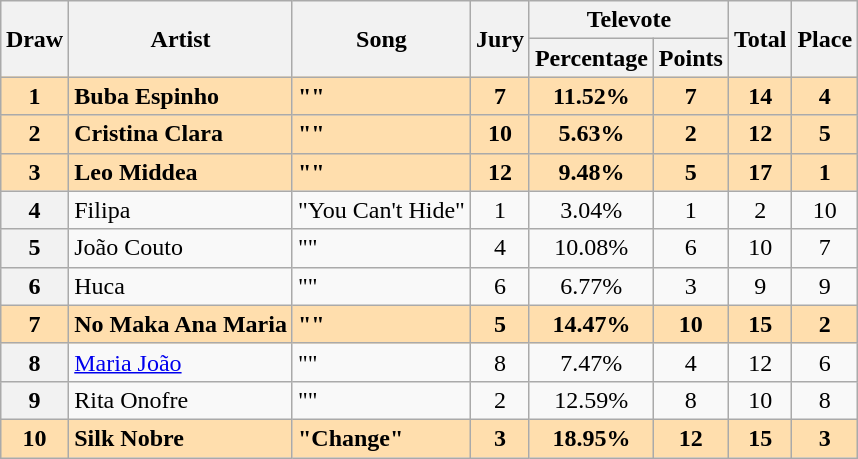<table class="sortable wikitable plainrowheaders" style="margin: 1em auto 1em auto; text-align:center">
<tr>
<th rowspan="2">Draw</th>
<th rowspan="2">Artist</th>
<th rowspan="2">Song</th>
<th rowspan="2">Jury</th>
<th colspan="2">Televote</th>
<th rowspan="2">Total</th>
<th rowspan="2">Place</th>
</tr>
<tr>
<th>Percentage</th>
<th>Points</th>
</tr>
<tr style="font-weight:bold; background:navajowhite">
<th scope="row" style="text-align:center; font-weight:bold; background:navajowhite">1</th>
<td align="left">Buba Espinho</td>
<td align="left">""</td>
<td>7</td>
<td>11.52%</td>
<td>7</td>
<td>14</td>
<td>4</td>
</tr>
<tr style="font-weight:bold; background:navajowhite">
<th scope="row" style="text-align:center; font-weight:bold; background:navajowhite">2</th>
<td align="left">Cristina Clara</td>
<td align="left">""</td>
<td>10</td>
<td>5.63%</td>
<td>2</td>
<td>12</td>
<td>5</td>
</tr>
<tr style="font-weight:bold; background:navajowhite">
<th scope="row" style="text-align:center; font-weight:bold; background:navajowhite">3</th>
<td align="left">Leo Middea</td>
<td align="left">""</td>
<td>12</td>
<td>9.48%</td>
<td>5</td>
<td>17</td>
<td>1</td>
</tr>
<tr>
<th scope="row" style="text-align:center">4</th>
<td align="left">Filipa</td>
<td align="left">"You Can't Hide"</td>
<td>1</td>
<td>3.04%</td>
<td>1</td>
<td>2</td>
<td>10</td>
</tr>
<tr>
<th scope="row" style="text-align:center">5</th>
<td align="left">João Couto</td>
<td align="left">""</td>
<td>4</td>
<td>10.08%</td>
<td>6</td>
<td>10</td>
<td>7</td>
</tr>
<tr>
<th scope="row" style="text-align:center">6</th>
<td align="left">Huca</td>
<td align="left">""</td>
<td>6</td>
<td>6.77%</td>
<td>3</td>
<td>9</td>
<td>9</td>
</tr>
<tr style="font-weight:bold; background:navajowhite">
<th scope="row" style="text-align:center; font-weight:bold; background:navajowhite">7</th>
<td align="left">No Maka  Ana Maria</td>
<td align="left">""</td>
<td>5</td>
<td>14.47%</td>
<td>10</td>
<td>15</td>
<td>2</td>
</tr>
<tr>
<th scope="row" style="text-align:center">8</th>
<td align="left"><a href='#'>Maria João</a></td>
<td align="left">""</td>
<td>8</td>
<td>7.47%</td>
<td>4</td>
<td>12</td>
<td>6</td>
</tr>
<tr>
<th scope="row" style="text-align:center">9</th>
<td align="left">Rita Onofre</td>
<td align="left">""</td>
<td>2</td>
<td>12.59%</td>
<td>8</td>
<td>10</td>
<td>8</td>
</tr>
<tr style="font-weight:bold; background:navajowhite">
<th scope="row" style="text-align:center; font-weight:bold; background:navajowhite">10</th>
<td align="left">Silk Nobre</td>
<td align="left">"Change"</td>
<td>3</td>
<td>18.95%</td>
<td>12</td>
<td>15</td>
<td>3</td>
</tr>
</table>
